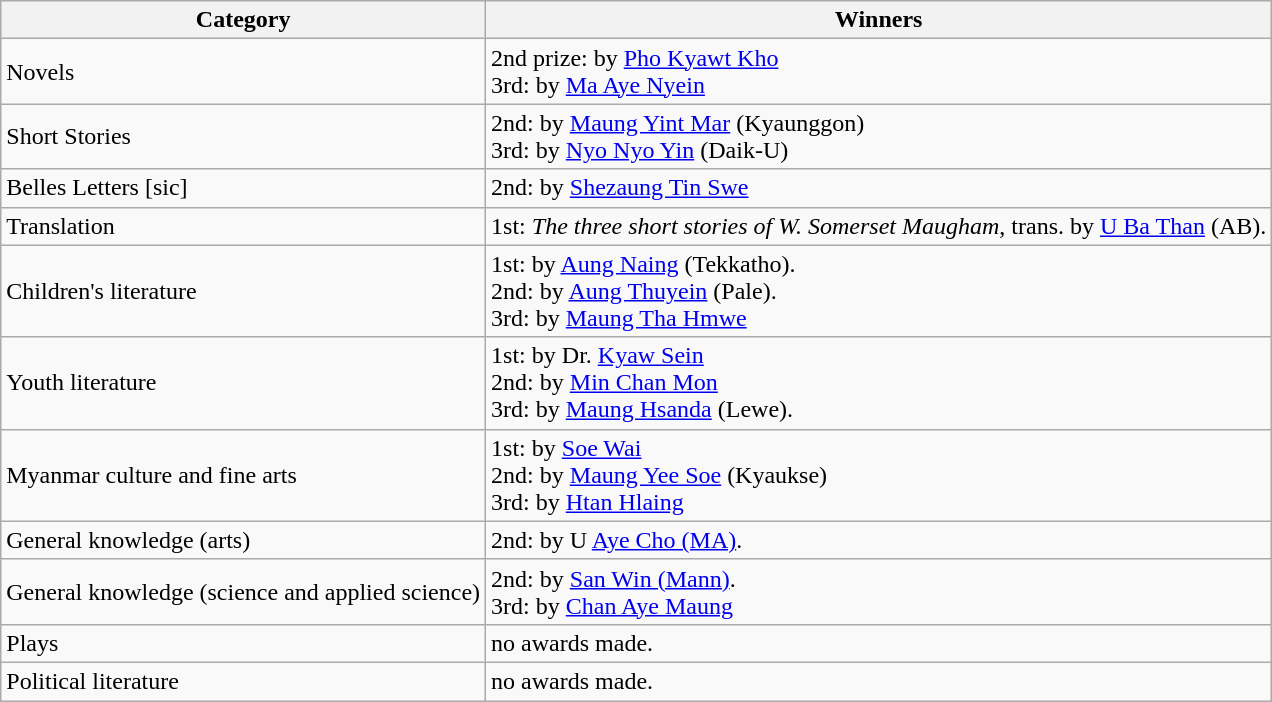<table class=wikitable>
<tr>
<th>Category</th>
<th>Winners</th>
</tr>
<tr>
<td>Novels</td>
<td>2nd prize: <em></em> by <a href='#'>Pho Kyawt Kho</a><br>3rd: <em></em> by <a href='#'>Ma Aye Nyein</a></td>
</tr>
<tr>
<td>Short Stories</td>
<td>2nd: <em></em> by <a href='#'>Maung Yint Mar</a> (Kyaunggon) <br>3rd: <em></em> by <a href='#'>Nyo Nyo Yin</a> (Daik-U)</td>
</tr>
<tr>
<td>Belles Letters [sic]</td>
<td>2nd: <em></em> by <a href='#'>Shezaung Tin Swe</a></td>
</tr>
<tr>
<td>Translation</td>
<td>1st: <em>The three short stories of W. Somerset Maugham</em>, trans. by <a href='#'>U Ba Than</a> (AB).</td>
</tr>
<tr>
<td>Children's literature</td>
<td>1st: <em></em> by <a href='#'>Aung Naing</a> (Tekkatho).  <br>2nd: <em></em> by <a href='#'>Aung Thuyein</a> (Pale).<br>3rd: <em></em> by <a href='#'>Maung Tha Hmwe</a></td>
</tr>
<tr>
<td>Youth literature</td>
<td>1st: <em></em> by Dr. <a href='#'>Kyaw Sein</a><br>2nd: <em></em> by <a href='#'>Min Chan Mon</a><br>3rd: <em></em> by <a href='#'>Maung Hsanda</a> (Lewe).</td>
</tr>
<tr>
<td>Myanmar culture and fine arts</td>
<td>1st: <em></em> by <a href='#'>Soe Wai</a><br>2nd: <em></em> by <a href='#'>Maung Yee Soe</a> (Kyaukse)<br>3rd: <em></em> by <a href='#'>Htan Hlaing</a></td>
</tr>
<tr>
<td>General knowledge (arts)</td>
<td>2nd: <em></em> by U <a href='#'>Aye Cho (MA)</a>.</td>
</tr>
<tr>
<td>General knowledge (science and applied science)</td>
<td>2nd: <em></em> by <a href='#'>San Win (Mann)</a>.<br>3rd: <em></em> by <a href='#'>Chan Aye Maung</a></td>
</tr>
<tr>
<td>Plays</td>
<td>no awards made.</td>
</tr>
<tr>
<td>Political literature</td>
<td>no awards made.</td>
</tr>
</table>
